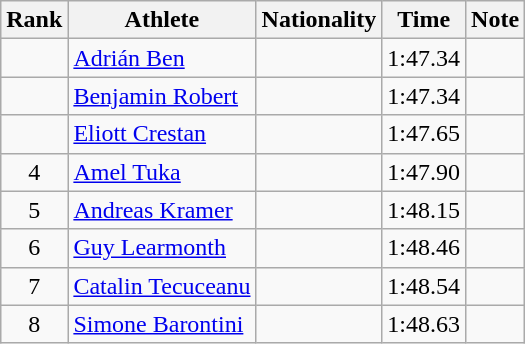<table class="wikitable sortable" style="text-align:center">
<tr>
<th>Rank</th>
<th>Athlete</th>
<th>Nationality</th>
<th>Time</th>
<th>Note</th>
</tr>
<tr>
<td></td>
<td align=left><a href='#'>Adrián Ben</a></td>
<td align=left></td>
<td>1:47.34</td>
<td></td>
</tr>
<tr>
<td></td>
<td align=left><a href='#'>Benjamin Robert</a></td>
<td align=left></td>
<td>1:47.34</td>
<td></td>
</tr>
<tr>
<td></td>
<td align=left><a href='#'>Eliott Crestan</a></td>
<td align=left></td>
<td>1:47.65</td>
<td></td>
</tr>
<tr>
<td>4</td>
<td align=left><a href='#'>Amel Tuka</a></td>
<td align=left></td>
<td>1:47.90</td>
<td></td>
</tr>
<tr>
<td>5</td>
<td align=left><a href='#'>Andreas Kramer</a></td>
<td align=left></td>
<td>1:48.15</td>
<td></td>
</tr>
<tr>
<td>6</td>
<td align=left><a href='#'>Guy Learmonth</a></td>
<td align=left></td>
<td>1:48.46</td>
<td></td>
</tr>
<tr>
<td>7</td>
<td align=left><a href='#'>Catalin Tecuceanu</a></td>
<td align=left></td>
<td>1:48.54</td>
<td></td>
</tr>
<tr>
<td>8</td>
<td align=left><a href='#'>Simone Barontini</a></td>
<td align=left></td>
<td>1:48.63</td>
<td></td>
</tr>
</table>
